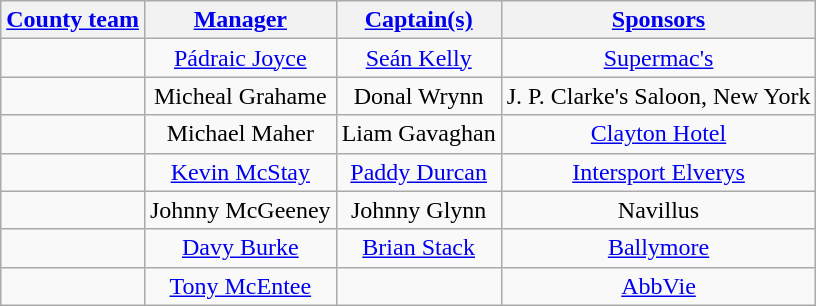<table class="wikitable sortable" style="text-align:center">
<tr>
<th><a href='#'>County team</a></th>
<th><a href='#'>Manager</a></th>
<th><a href='#'>Captain(s)</a></th>
<th><a href='#'>Sponsors</a></th>
</tr>
<tr>
<td style="text-align:left"> </td>
<td><a href='#'>Pádraic Joyce</a></td>
<td><a href='#'>Seán Kelly</a></td>
<td><a href='#'>Supermac's</a></td>
</tr>
<tr>
<td style="text-align:left"> </td>
<td>Micheal Grahame</td>
<td>Donal Wrynn</td>
<td>J. P. Clarke's Saloon, New York</td>
</tr>
<tr>
<td style="text-align:left"> </td>
<td>Michael Maher</td>
<td>Liam Gavaghan</td>
<td><a href='#'>Clayton Hotel</a></td>
</tr>
<tr>
<td style="text-align:left"> </td>
<td><a href='#'>Kevin McStay</a></td>
<td><a href='#'>Paddy Durcan</a></td>
<td><a href='#'>Intersport Elverys</a></td>
</tr>
<tr>
<td style="text-align:left"> </td>
<td>Johnny McGeeney</td>
<td>Johnny Glynn</td>
<td>Navillus</td>
</tr>
<tr>
<td style="text-align:left"> </td>
<td><a href='#'>Davy Burke</a></td>
<td><a href='#'>Brian Stack</a></td>
<td><a href='#'>Ballymore</a></td>
</tr>
<tr>
<td style="text-align:left"> </td>
<td><a href='#'>Tony McEntee</a></td>
<td></td>
<td><a href='#'>AbbVie</a></td>
</tr>
</table>
